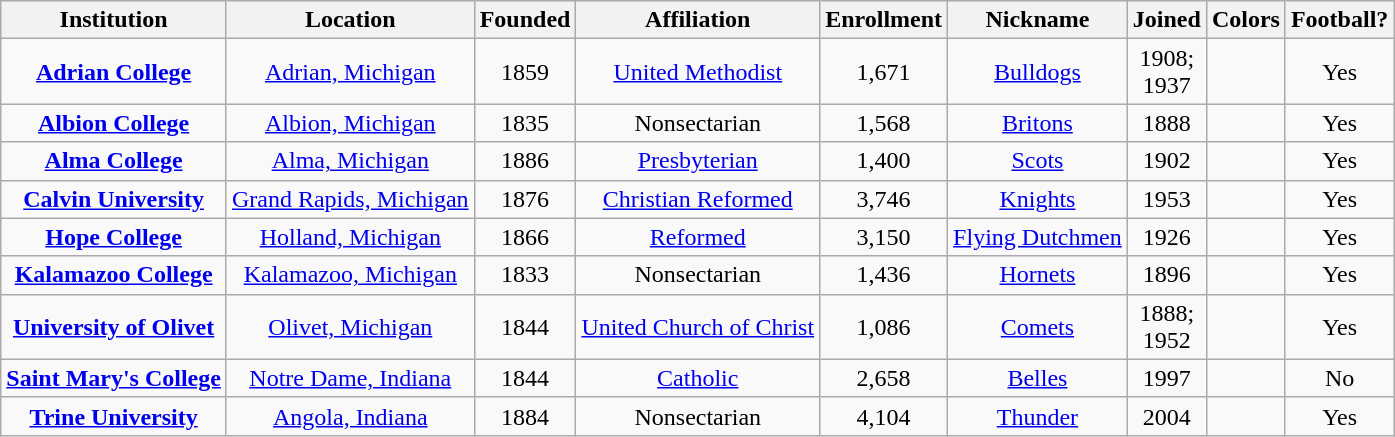<table class="wikitable sortable" style="text-align:center;">
<tr>
<th>Institution</th>
<th>Location</th>
<th>Founded</th>
<th>Affiliation</th>
<th>Enrollment</th>
<th>Nickname</th>
<th>Joined</th>
<th>Colors</th>
<th>Football?</th>
</tr>
<tr>
<td><strong><a href='#'>Adrian College</a></strong></td>
<td><a href='#'>Adrian, Michigan</a></td>
<td>1859</td>
<td><a href='#'>United Methodist</a></td>
<td>1,671</td>
<td><a href='#'>Bulldogs</a></td>
<td>1908;<br>1937</td>
<td> </td>
<td>Yes</td>
</tr>
<tr>
<td><strong><a href='#'>Albion College</a></strong></td>
<td><a href='#'>Albion, Michigan</a></td>
<td>1835</td>
<td>Nonsectarian</td>
<td>1,568</td>
<td><a href='#'>Britons</a></td>
<td>1888</td>
<td> </td>
<td>Yes</td>
</tr>
<tr>
<td><strong><a href='#'>Alma College</a></strong></td>
<td><a href='#'>Alma, Michigan</a></td>
<td>1886</td>
<td><a href='#'>Presbyterian</a></td>
<td>1,400</td>
<td><a href='#'>Scots</a></td>
<td>1902</td>
<td> </td>
<td>Yes</td>
</tr>
<tr>
<td><strong><a href='#'>Calvin University</a></strong></td>
<td><a href='#'>Grand Rapids, Michigan</a></td>
<td>1876</td>
<td><a href='#'>Christian Reformed</a></td>
<td>3,746</td>
<td><a href='#'>Knights</a></td>
<td>1953</td>
<td> </td>
<td>Yes</td>
</tr>
<tr>
<td><strong><a href='#'>Hope College</a></strong></td>
<td><a href='#'>Holland, Michigan</a></td>
<td>1866</td>
<td><a href='#'>Reformed</a></td>
<td>3,150</td>
<td><a href='#'>Flying Dutchmen</a></td>
<td>1926</td>
<td> </td>
<td>Yes</td>
</tr>
<tr>
<td><strong><a href='#'>Kalamazoo College</a></strong></td>
<td><a href='#'>Kalamazoo, Michigan</a></td>
<td>1833</td>
<td>Nonsectarian</td>
<td>1,436</td>
<td><a href='#'>Hornets</a></td>
<td>1896</td>
<td> </td>
<td>Yes</td>
</tr>
<tr>
<td><strong><a href='#'>University of Olivet</a></strong></td>
<td><a href='#'>Olivet, Michigan</a></td>
<td>1844</td>
<td><a href='#'>United Church of Christ</a></td>
<td>1,086</td>
<td><a href='#'>Comets</a></td>
<td>1888;<br>1952</td>
<td> </td>
<td>Yes</td>
</tr>
<tr>
<td><strong><a href='#'>Saint Mary's College</a></strong></td>
<td><a href='#'>Notre Dame, Indiana</a></td>
<td>1844</td>
<td><a href='#'>Catholic</a><br></td>
<td>2,658</td>
<td><a href='#'>Belles</a></td>
<td>1997</td>
<td> </td>
<td>No</td>
</tr>
<tr>
<td><strong><a href='#'>Trine University</a></strong></td>
<td><a href='#'>Angola, Indiana</a></td>
<td>1884</td>
<td>Nonsectarian</td>
<td>4,104</td>
<td><a href='#'>Thunder</a></td>
<td>2004</td>
<td>  </td>
<td>Yes</td>
</tr>
</table>
